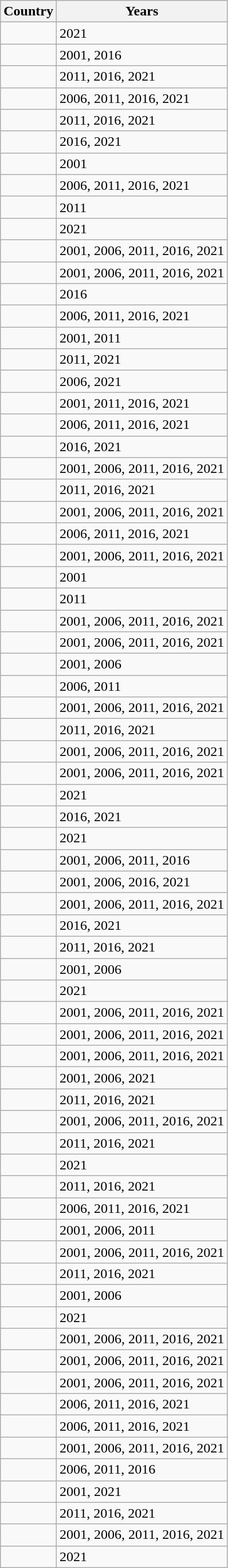<table class="wikitable sortable">
<tr>
<th>Country</th>
<th>Years</th>
</tr>
<tr>
<td></td>
<td>2021</td>
</tr>
<tr>
<td></td>
<td>2001, 2016</td>
</tr>
<tr>
<td></td>
<td>2011, 2016, 2021</td>
</tr>
<tr>
<td></td>
<td>2006, 2011, 2016, 2021</td>
</tr>
<tr>
<td></td>
<td>2011, 2016, 2021</td>
</tr>
<tr>
<td></td>
<td>2016, 2021</td>
</tr>
<tr>
<td></td>
<td>2001</td>
</tr>
<tr>
<td></td>
<td>2006, 2011, 2016, 2021</td>
</tr>
<tr>
<td></td>
<td>2011</td>
</tr>
<tr>
<td></td>
<td>2021</td>
</tr>
<tr>
<td></td>
<td>2001, 2006, 2011, 2016, 2021</td>
</tr>
<tr>
<td></td>
<td>2001, 2006, 2011, 2016, 2021</td>
</tr>
<tr>
<td></td>
<td>2016</td>
</tr>
<tr>
<td></td>
<td>2006, 2011, 2016, 2021</td>
</tr>
<tr>
<td></td>
<td>2001, 2011</td>
</tr>
<tr>
<td></td>
<td>2011, 2021</td>
</tr>
<tr>
<td></td>
<td>2006, 2021</td>
</tr>
<tr>
<td></td>
<td>2001, 2011, 2016, 2021</td>
</tr>
<tr>
<td></td>
<td>2006, 2011, 2016, 2021</td>
</tr>
<tr>
<td></td>
<td>2016, 2021</td>
</tr>
<tr>
<td></td>
<td>2001, 2006, 2011, 2016, 2021</td>
</tr>
<tr>
<td></td>
<td>2011, 2016, 2021</td>
</tr>
<tr>
<td></td>
<td>2001, 2006, 2011, 2016, 2021</td>
</tr>
<tr>
<td></td>
<td>2006, 2011, 2016, 2021</td>
</tr>
<tr>
<td></td>
<td>2001, 2006, 2011, 2016, 2021</td>
</tr>
<tr>
<td></td>
<td>2001</td>
</tr>
<tr>
<td></td>
<td>2011</td>
</tr>
<tr>
<td></td>
<td>2001, 2006, 2011, 2016, 2021</td>
</tr>
<tr>
<td></td>
<td>2001, 2006, 2011, 2016, 2021</td>
</tr>
<tr>
<td></td>
<td>2001, 2006</td>
</tr>
<tr>
<td></td>
<td>2006, 2011</td>
</tr>
<tr>
<td></td>
<td>2001, 2006, 2011, 2016, 2021</td>
</tr>
<tr>
<td></td>
<td>2011, 2016, 2021</td>
</tr>
<tr>
<td></td>
<td>2001, 2006, 2011, 2016, 2021</td>
</tr>
<tr>
<td></td>
<td>2001, 2006, 2011, 2016, 2021</td>
</tr>
<tr>
<td></td>
<td>2021</td>
</tr>
<tr>
<td></td>
<td>2016, 2021</td>
</tr>
<tr>
<td></td>
<td>2021</td>
</tr>
<tr>
<td></td>
<td>2001, 2006, 2011, 2016</td>
</tr>
<tr>
<td></td>
<td>2001, 2006, 2016, 2021</td>
</tr>
<tr>
<td></td>
<td>2001, 2006, 2011, 2016, 2021</td>
</tr>
<tr>
<td></td>
<td>2016, 2021</td>
</tr>
<tr>
<td></td>
<td>2011, 2016, 2021</td>
</tr>
<tr>
<td></td>
<td>2001, 2006</td>
</tr>
<tr>
<td></td>
<td>2021</td>
</tr>
<tr>
<td></td>
<td>2001, 2006, 2011, 2016, 2021</td>
</tr>
<tr>
<td></td>
<td>2001, 2006, 2011, 2016, 2021</td>
</tr>
<tr>
<td></td>
<td>2001, 2006, 2011, 2016, 2021</td>
</tr>
<tr>
<td></td>
<td>2001, 2006, 2021</td>
</tr>
<tr>
<td></td>
<td>2011, 2016, 2021</td>
</tr>
<tr>
<td></td>
<td>2001, 2006, 2011, 2016, 2021</td>
</tr>
<tr>
<td></td>
<td>2011, 2016, 2021</td>
</tr>
<tr>
<td></td>
<td>2021</td>
</tr>
<tr>
<td></td>
<td>2011, 2016, 2021</td>
</tr>
<tr>
<td></td>
<td>2006, 2011, 2016, 2021</td>
</tr>
<tr>
<td></td>
<td>2001, 2006, 2011</td>
</tr>
<tr>
<td></td>
<td>2001, 2006, 2011, 2016, 2021</td>
</tr>
<tr>
<td></td>
<td>2011, 2016, 2021</td>
</tr>
<tr>
<td></td>
<td>2001, 2006</td>
</tr>
<tr>
<td></td>
<td>2021</td>
</tr>
<tr>
<td></td>
<td>2001, 2006, 2011, 2016, 2021</td>
</tr>
<tr>
<td></td>
<td>2001, 2006, 2011, 2016, 2021</td>
</tr>
<tr>
<td></td>
<td>2001, 2006, 2011, 2016, 2021</td>
</tr>
<tr>
<td></td>
<td>2006, 2011, 2016, 2021</td>
</tr>
<tr>
<td></td>
<td>2006, 2011, 2016, 2021</td>
</tr>
<tr>
<td></td>
<td>2001, 2006, 2011, 2016, 2021</td>
</tr>
<tr>
<td></td>
<td>2006, 2011, 2016</td>
</tr>
<tr>
<td></td>
<td>2001, 2021</td>
</tr>
<tr>
<td></td>
<td>2011, 2016, 2021</td>
</tr>
<tr>
<td></td>
<td>2001, 2006, 2011, 2016, 2021</td>
</tr>
<tr>
<td></td>
<td>2021</td>
</tr>
</table>
